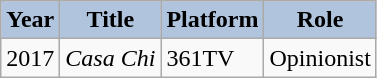<table class="wikitable">
<tr>
<th style="background:#B0C4DE;">Year</th>
<th style="background:#B0C4DE;">Title</th>
<th style="background:#B0C4DE;">Platform</th>
<th style="background:#B0C4DE;">Role</th>
</tr>
<tr>
<td>2017</td>
<td><em>Casa Chi</em></td>
<td>361TV</td>
<td>Opinionist</td>
</tr>
</table>
